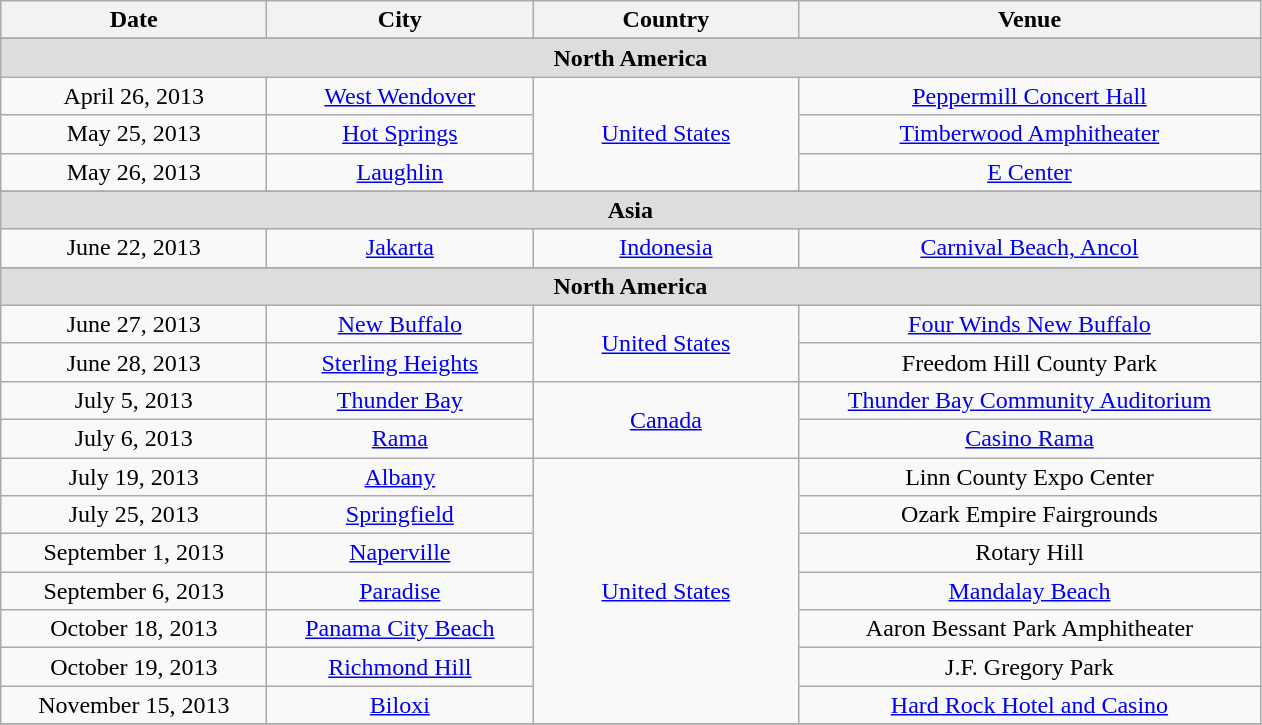<table class="wikitable" style="text-align:center;">
<tr>
<th width="170">Date</th>
<th width="170">City</th>
<th width="170">Country</th>
<th width="300">Venue</th>
</tr>
<tr>
</tr>
<tr style="background:#ddd;">
<td colspan="4"><strong>North America</strong></td>
</tr>
<tr>
<td>April 26, 2013</td>
<td><a href='#'>West Wendover</a></td>
<td rowspan="3"><a href='#'>United States</a></td>
<td><a href='#'>Peppermill Concert Hall</a></td>
</tr>
<tr>
<td>May 25, 2013</td>
<td><a href='#'>Hot Springs</a></td>
<td><a href='#'>Timberwood Amphitheater</a></td>
</tr>
<tr>
<td>May 26, 2013</td>
<td><a href='#'>Laughlin</a></td>
<td><a href='#'>E Center</a></td>
</tr>
<tr>
</tr>
<tr style="background:#ddd;">
<td colspan="4"><strong>Asia</strong></td>
</tr>
<tr>
<td>June 22, 2013</td>
<td><a href='#'>Jakarta</a></td>
<td><a href='#'>Indonesia</a></td>
<td><a href='#'>Carnival Beach, Ancol</a></td>
</tr>
<tr>
</tr>
<tr style="background:#ddd;">
<td colspan="4"><strong>North America</strong></td>
</tr>
<tr>
<td>June 27, 2013</td>
<td><a href='#'>New Buffalo</a></td>
<td rowspan="2"><a href='#'>United States</a></td>
<td><a href='#'>Four Winds New Buffalo</a></td>
</tr>
<tr>
<td>June 28, 2013</td>
<td><a href='#'>Sterling Heights</a></td>
<td>Freedom Hill County Park</td>
</tr>
<tr>
<td>July 5, 2013</td>
<td><a href='#'>Thunder Bay</a></td>
<td rowspan="2"><a href='#'>Canada</a></td>
<td><a href='#'>Thunder Bay Community Auditorium</a></td>
</tr>
<tr>
<td>July 6, 2013</td>
<td><a href='#'>Rama</a></td>
<td><a href='#'>Casino Rama</a></td>
</tr>
<tr>
<td>July 19, 2013</td>
<td><a href='#'>Albany</a></td>
<td rowspan="7"><a href='#'>United States</a></td>
<td>Linn County Expo Center</td>
</tr>
<tr>
<td>July 25, 2013</td>
<td><a href='#'>Springfield</a></td>
<td>Ozark Empire Fairgrounds</td>
</tr>
<tr>
<td>September 1, 2013</td>
<td><a href='#'>Naperville</a></td>
<td>Rotary Hill</td>
</tr>
<tr>
<td>September 6, 2013</td>
<td><a href='#'>Paradise</a></td>
<td><a href='#'>Mandalay Beach</a></td>
</tr>
<tr>
<td>October 18, 2013</td>
<td><a href='#'>Panama City Beach</a></td>
<td>Aaron Bessant Park Amphitheater</td>
</tr>
<tr>
<td>October 19, 2013</td>
<td><a href='#'>Richmond Hill</a></td>
<td>J.F. Gregory Park</td>
</tr>
<tr>
<td>November 15, 2013</td>
<td><a href='#'>Biloxi</a></td>
<td><a href='#'>Hard Rock Hotel and Casino</a></td>
</tr>
<tr>
</tr>
</table>
